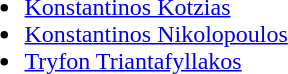<table>
<tr>
<td><br><ul><li><a href='#'>Konstantinos Kotzias</a></li><li><a href='#'>Konstantinos Nikolopoulos</a></li><li><a href='#'>Tryfon Triantafyllakos</a></li></ul></td>
</tr>
</table>
